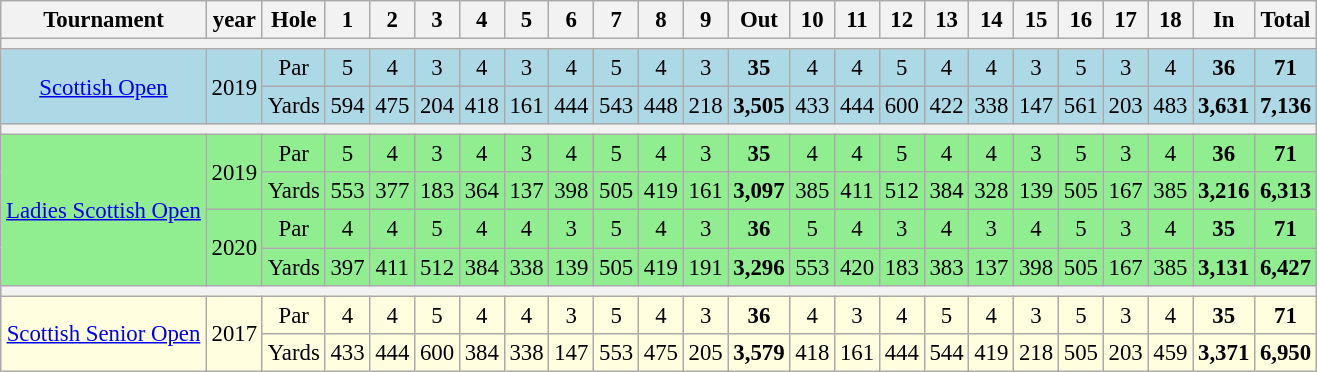<table class="wikitable" style="font-size:95%; text-align:center">
<tr>
<th>Tournament</th>
<th>year</th>
<th align=center>Hole</th>
<th>1</th>
<th>2</th>
<th>3</th>
<th>4</th>
<th>5</th>
<th>6</th>
<th>7</th>
<th>8</th>
<th>9</th>
<th>Out</th>
<th>10</th>
<th>11</th>
<th>12</th>
<th>13</th>
<th>14</th>
<th>15</th>
<th>16</th>
<th>17</th>
<th>18</th>
<th>In</th>
<th>Total</th>
</tr>
<tr>
<th colspan="24"></th>
</tr>
<tr bgcolor="lightblue">
<td rowspan=2><a href='#'>Scottish Open</a></td>
<td rowspan= 2>2019</td>
<td>Par</td>
<td>5</td>
<td>4</td>
<td>3</td>
<td>4</td>
<td>3</td>
<td>4</td>
<td>5</td>
<td>4</td>
<td>3</td>
<td><strong>35</strong></td>
<td>4</td>
<td>4</td>
<td>5</td>
<td>4</td>
<td>4</td>
<td>3</td>
<td>5</td>
<td>3</td>
<td>4</td>
<td><strong>36</strong></td>
<td><strong>71</strong></td>
</tr>
<tr bgcolor="lightblue">
<td>Yards</td>
<td>594</td>
<td>475</td>
<td>204</td>
<td>418</td>
<td>161</td>
<td>444</td>
<td>543</td>
<td>448</td>
<td>218</td>
<td><strong>3,505</strong></td>
<td>433</td>
<td>444</td>
<td>600</td>
<td>422</td>
<td>338</td>
<td>147</td>
<td>561</td>
<td>203</td>
<td>483</td>
<td><strong>3,631</strong></td>
<td><strong>7,136</strong></td>
</tr>
<tr>
<th colspan="24"></th>
</tr>
<tr bgcolor="lightgreen">
<td rowspan=4><a href='#'>Ladies Scottish Open</a></td>
<td rowspan=2>2019</td>
<td align=center>Par</td>
<td>5</td>
<td>4</td>
<td>3</td>
<td>4</td>
<td>3</td>
<td>4</td>
<td>5</td>
<td>4</td>
<td>3</td>
<td><strong>35</strong></td>
<td>4</td>
<td>4</td>
<td>5</td>
<td>4</td>
<td>4</td>
<td>3</td>
<td>5</td>
<td>3</td>
<td>4</td>
<td><strong>36</strong></td>
<td><strong>71</strong></td>
</tr>
<tr bgcolor="lightgreen">
<td>Yards</td>
<td>553</td>
<td>377</td>
<td>183</td>
<td>364</td>
<td>137</td>
<td>398</td>
<td>505</td>
<td>419</td>
<td>161</td>
<td><strong>3,097</strong></td>
<td>385</td>
<td>411</td>
<td>512</td>
<td>384</td>
<td>328</td>
<td>139</td>
<td>505</td>
<td>167</td>
<td>385</td>
<td><strong>3,216</strong></td>
<td><strong>6,313</strong></td>
</tr>
<tr bgcolor="lightgreen">
<td rowspan=2>2020</td>
<td>Par</td>
<td>4</td>
<td>4</td>
<td>5</td>
<td>4</td>
<td>4</td>
<td>3</td>
<td>5</td>
<td>4</td>
<td>3</td>
<td><strong>36</strong></td>
<td>5</td>
<td>4</td>
<td>3</td>
<td>4</td>
<td>3</td>
<td>4</td>
<td>5</td>
<td>3</td>
<td>4</td>
<td><strong>35</strong></td>
<td><strong>71</strong></td>
</tr>
<tr bgcolor="lightgreen">
<td>Yards</td>
<td>397</td>
<td>411</td>
<td>512</td>
<td>384</td>
<td>338</td>
<td>139</td>
<td>505</td>
<td>419</td>
<td>191</td>
<td><strong>3,296</strong></td>
<td>553</td>
<td>420</td>
<td>183</td>
<td>383</td>
<td>137</td>
<td>398</td>
<td>505</td>
<td>167</td>
<td>385</td>
<td><strong>3,131</strong></td>
<td><strong>6,427</strong></td>
</tr>
<tr>
<th colspan="24"></th>
</tr>
<tr bgcolor="lightyellow">
<td rowspan=2><a href='#'>Scottish Senior Open</a></td>
<td rowspan=2>2017</td>
<td align=center>Par</td>
<td>4</td>
<td>4</td>
<td>5</td>
<td>4</td>
<td>4</td>
<td>3</td>
<td>5</td>
<td>4</td>
<td>3</td>
<td><strong>36</strong></td>
<td>4</td>
<td>3</td>
<td>4</td>
<td>5</td>
<td>4</td>
<td>3</td>
<td>5</td>
<td>3</td>
<td>4</td>
<td><strong>35</strong></td>
<td><strong>71</strong></td>
</tr>
<tr bgcolor="lightyellow">
<td>Yards</td>
<td>433</td>
<td>444</td>
<td>600</td>
<td>384</td>
<td>338</td>
<td>147</td>
<td>553</td>
<td>475</td>
<td>205</td>
<td><strong>3,579</strong></td>
<td>418</td>
<td>161</td>
<td>444</td>
<td>544</td>
<td>419</td>
<td>218</td>
<td>505</td>
<td>203</td>
<td>459</td>
<td><strong>3,371</strong></td>
<td><strong>6,950</strong></td>
</tr>
</table>
